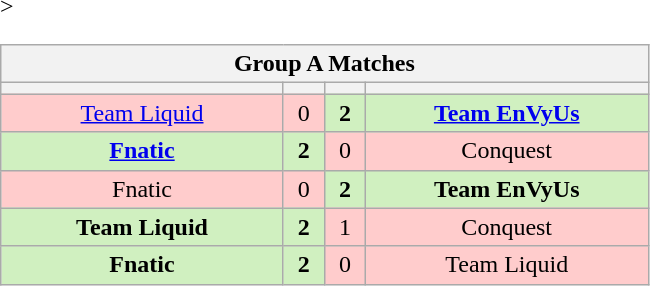<table class="wikitable" style="text-align: center;">
<tr>
<th colspan=4>Group A Matches</th>
</tr>
<tr <noinclude>>
<th width="181px"></th>
<th width="20px"></th>
<th width="20px"></th>
<th width="181px"></noinclude></th>
</tr>
<tr>
<td style="background: #FFCCCC;"><a href='#'>Team Liquid</a></td>
<td style="background: #FFCCCC;">0</td>
<td style="background: #D0F0C0;"><strong>2</strong></td>
<td style="background: #D0F0C0;"><strong><a href='#'>Team EnVyUs</a></strong></td>
</tr>
<tr>
<td style="background: #D0F0C0;"><strong><a href='#'>Fnatic</a></strong></td>
<td style="background: #D0F0C0;"><strong>2</strong></td>
<td style="background: #FFCCCC;">0</td>
<td style="background: #FFCCCC;">Conquest</td>
</tr>
<tr>
<td style="background: #FFCCCC;">Fnatic</td>
<td style="background: #FFCCCC;">0</td>
<td style="background: #D0F0C0;"><strong>2</strong></td>
<td style="background: #D0F0C0;"><strong>Team EnVyUs</strong></td>
</tr>
<tr>
<td style="background: #D0F0C0;"><strong>Team Liquid</strong></td>
<td style="background: #D0F0C0;"><strong>2</strong></td>
<td style="background: #FFCCCC;">1</td>
<td style="background: #FFCCCC;">Conquest</td>
</tr>
<tr>
<td style="background: #D0F0C0;"><strong>Fnatic</strong></td>
<td style="background: #D0F0C0;"><strong>2</strong></td>
<td style="background: #FFCCCC;">0</td>
<td style="background: #FFCCCC;">Team Liquid</td>
</tr>
</table>
